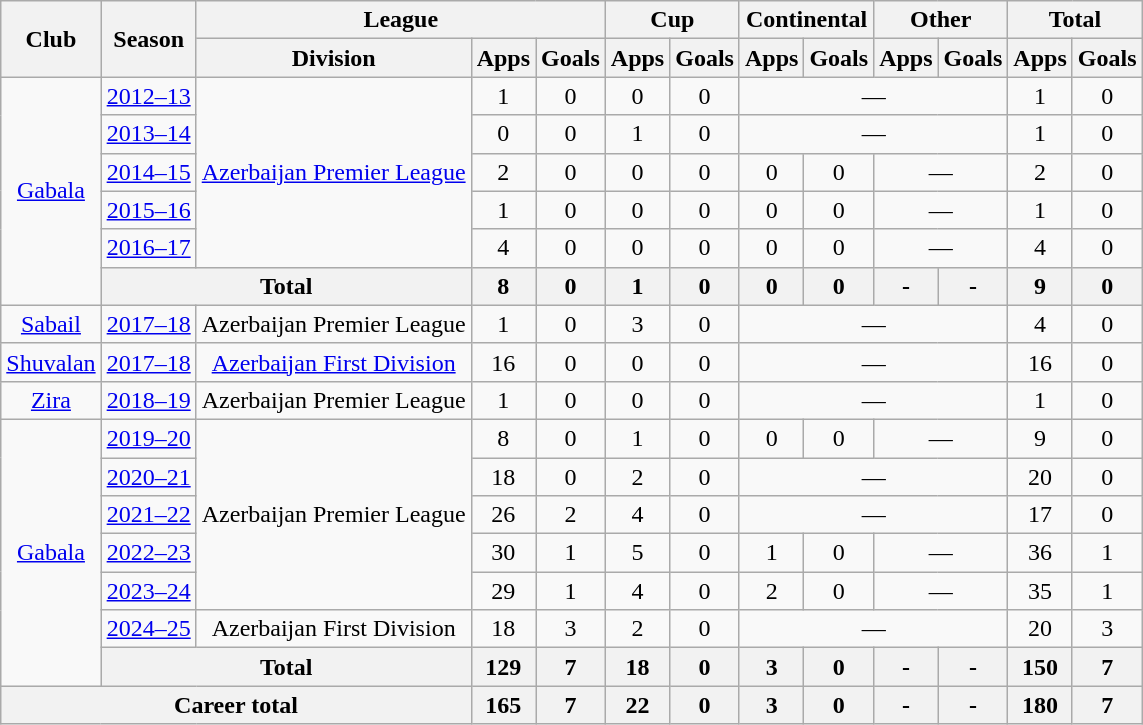<table class=wikitable style=text-align:center>
<tr>
<th rowspan=2>Club</th>
<th rowspan=2>Season</th>
<th colspan=3>League</th>
<th colspan=2>Cup</th>
<th colspan=2>Continental</th>
<th colspan=2>Other</th>
<th colspan=2>Total</th>
</tr>
<tr>
<th>Division</th>
<th>Apps</th>
<th>Goals</th>
<th>Apps</th>
<th>Goals</th>
<th>Apps</th>
<th>Goals</th>
<th>Apps</th>
<th>Goals</th>
<th>Apps</th>
<th>Goals</th>
</tr>
<tr>
<td rowspan="6"><a href='#'>Gabala</a></td>
<td><a href='#'>2012–13</a></td>
<td rowspan="5"><a href='#'>Azerbaijan Premier League</a></td>
<td>1</td>
<td>0</td>
<td>0</td>
<td>0</td>
<td colspan="4">—</td>
<td>1</td>
<td>0</td>
</tr>
<tr>
<td><a href='#'>2013–14</a></td>
<td>0</td>
<td>0</td>
<td>1</td>
<td>0</td>
<td colspan="4">—</td>
<td>1</td>
<td>0</td>
</tr>
<tr>
<td><a href='#'>2014–15</a></td>
<td>2</td>
<td>0</td>
<td>0</td>
<td>0</td>
<td>0</td>
<td>0</td>
<td colspan="2">—</td>
<td>2</td>
<td>0</td>
</tr>
<tr>
<td><a href='#'>2015–16</a></td>
<td>1</td>
<td>0</td>
<td>0</td>
<td>0</td>
<td>0</td>
<td>0</td>
<td colspan="2">—</td>
<td>1</td>
<td>0</td>
</tr>
<tr>
<td><a href='#'>2016–17</a></td>
<td>4</td>
<td>0</td>
<td>0</td>
<td>0</td>
<td>0</td>
<td>0</td>
<td colspan="2">—</td>
<td>4</td>
<td>0</td>
</tr>
<tr>
<th colspan="2">Total</th>
<th>8</th>
<th>0</th>
<th>1</th>
<th>0</th>
<th>0</th>
<th>0</th>
<th>-</th>
<th>-</th>
<th>9</th>
<th>0</th>
</tr>
<tr>
<td><a href='#'>Sabail</a></td>
<td><a href='#'>2017–18</a></td>
<td>Azerbaijan Premier League</td>
<td>1</td>
<td>0</td>
<td>3</td>
<td>0</td>
<td colspan="4">—</td>
<td>4</td>
<td>0</td>
</tr>
<tr>
<td><a href='#'>Shuvalan</a></td>
<td><a href='#'>2017–18</a></td>
<td><a href='#'>Azerbaijan First Division</a></td>
<td>16</td>
<td>0</td>
<td>0</td>
<td>0</td>
<td colspan="4">—</td>
<td>16</td>
<td>0</td>
</tr>
<tr>
<td><a href='#'>Zira</a></td>
<td><a href='#'>2018–19</a></td>
<td>Azerbaijan Premier League</td>
<td>1</td>
<td>0</td>
<td>0</td>
<td>0</td>
<td colspan="4">—</td>
<td>1</td>
<td>0</td>
</tr>
<tr>
<td rowspan="7"><a href='#'>Gabala</a></td>
<td><a href='#'>2019–20</a></td>
<td rowspan="5">Azerbaijan Premier League</td>
<td>8</td>
<td>0</td>
<td>1</td>
<td>0</td>
<td>0</td>
<td>0</td>
<td colspan="2">—</td>
<td>9</td>
<td>0</td>
</tr>
<tr>
<td><a href='#'>2020–21</a></td>
<td>18</td>
<td>0</td>
<td>2</td>
<td>0</td>
<td colspan="4">—</td>
<td>20</td>
<td>0</td>
</tr>
<tr>
<td><a href='#'>2021–22</a></td>
<td>26</td>
<td>2</td>
<td>4</td>
<td>0</td>
<td colspan="4">—</td>
<td>17</td>
<td>0</td>
</tr>
<tr>
<td><a href='#'>2022–23</a></td>
<td>30</td>
<td>1</td>
<td>5</td>
<td>0</td>
<td>1</td>
<td>0</td>
<td colspan="2">—</td>
<td>36</td>
<td>1</td>
</tr>
<tr>
<td><a href='#'>2023–24</a></td>
<td>29</td>
<td>1</td>
<td>4</td>
<td>0</td>
<td>2</td>
<td>0</td>
<td colspan="2">—</td>
<td>35</td>
<td>1</td>
</tr>
<tr>
<td><a href='#'>2024–25</a></td>
<td>Azerbaijan First Division</td>
<td>18</td>
<td>3</td>
<td>2</td>
<td>0</td>
<td colspan="4">—</td>
<td>20</td>
<td>3</td>
</tr>
<tr>
<th colspan="2">Total</th>
<th>129</th>
<th>7</th>
<th>18</th>
<th>0</th>
<th>3</th>
<th>0</th>
<th>-</th>
<th>-</th>
<th>150</th>
<th>7</th>
</tr>
<tr>
<th colspan=3>Career total</th>
<th>165</th>
<th>7</th>
<th>22</th>
<th>0</th>
<th>3</th>
<th>0</th>
<th>-</th>
<th>-</th>
<th>180</th>
<th>7</th>
</tr>
</table>
